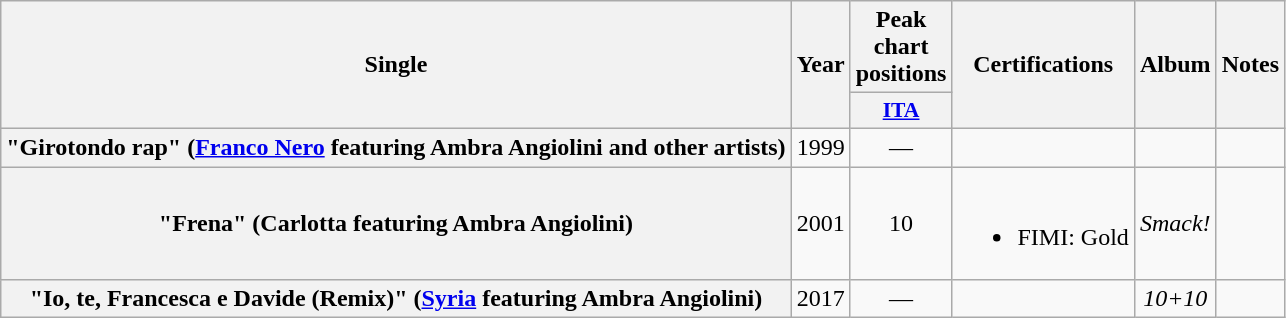<table class="wikitable plainrowheaders" style="text-align:center;">
<tr>
<th scope="col" rowspan="2">Single</th>
<th scope="col" rowspan="2">Year</th>
<th scope="col" colspan="1">Peak chart positions</th>
<th scope="col" rowspan="2">Certifications</th>
<th scope="col" rowspan="2">Album</th>
<th scope="col" rowspan="2">Notes</th>
</tr>
<tr>
<th scope="col" style="width:3em;font-size:90%;"><a href='#'>ITA</a></th>
</tr>
<tr>
<th scope="row">"Girotondo rap" (<a href='#'>Franco Nero</a> featuring Ambra Angiolini and other artists)</th>
<td>1999</td>
<td>—</td>
<td></td>
<td></td>
<td></td>
</tr>
<tr>
<th scope="row">"Frena" (Carlotta featuring Ambra Angiolini)</th>
<td>2001</td>
<td>10</td>
<td><br><ul><li>FIMI: Gold</li></ul></td>
<td><em>Smack!</em></td>
<td></td>
</tr>
<tr>
<th scope="row">"Io, te, Francesca e Davide (Remix)" (<a href='#'>Syria</a> featuring Ambra Angiolini)</th>
<td>2017</td>
<td>—</td>
<td></td>
<td><em>10+10</em></td>
<td></td>
</tr>
</table>
